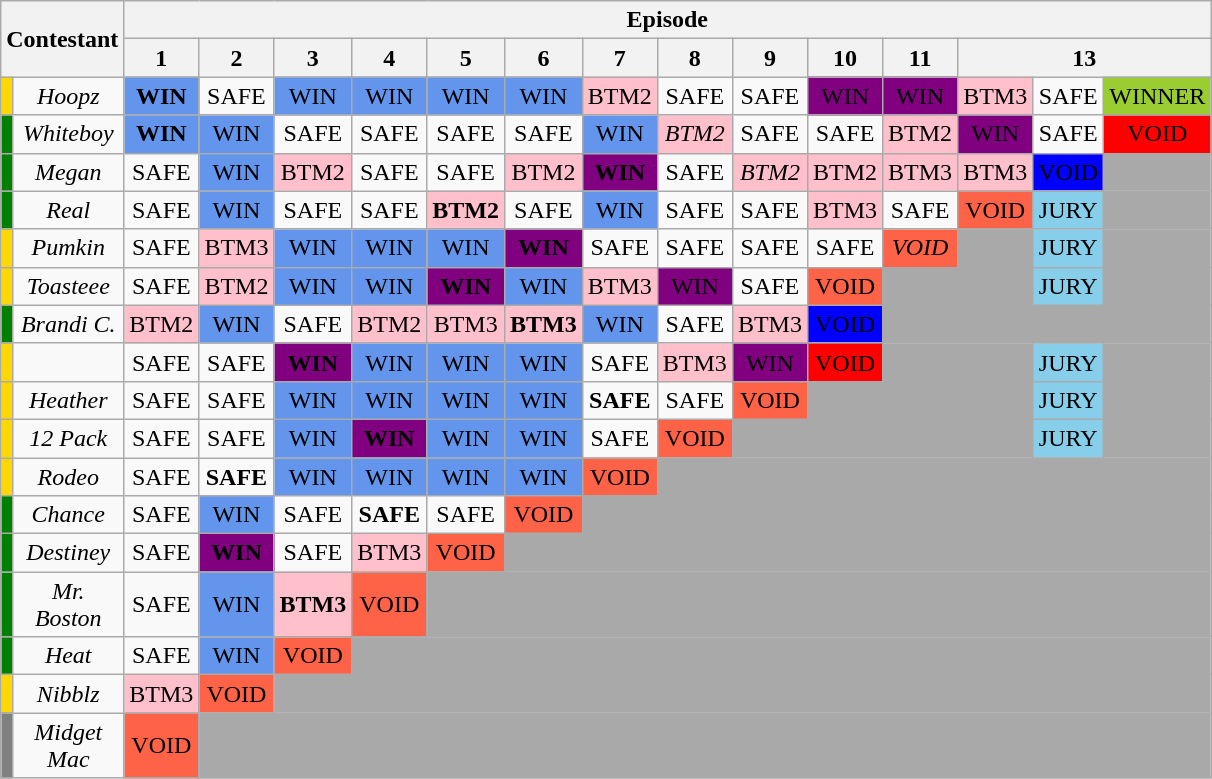<table class="wikitable" style="text-align:center; font-size:100%; width:50%">
<tr>
<th style="width:1%" rowspan=2 colspan=2>Contestant</th>
<th colspan=14>Episode</th>
</tr>
<tr>
<th>1</th>
<th>2</th>
<th>3</th>
<th>4</th>
<th>5</th>
<th>6</th>
<th>7</th>
<th>8</th>
<th>9</th>
<th>10</th>
<th>11</th>
<th colspan=3>13</th>
</tr>
<tr>
<td bgcolor="gold"></td>
<td><em>Hoopz</em></td>
<td bgcolor="cornflowerblue"><strong>WIN</strong></td>
<td>SAFE</td>
<td bgcolor="cornflowerblue">WIN</td>
<td bgcolor="cornflowerblue">WIN</td>
<td bgcolor="cornflowerblue">WIN</td>
<td bgcolor="cornflowerblue">WIN</td>
<td bgcolor="pink">BTM2</td>
<td>SAFE</td>
<td>SAFE</td>
<td bgcolor="purple"><span>WIN</span></td>
<td bgcolor="purple"><span>WIN</span></td>
<td bgcolor="pink">BTM3</td>
<td>SAFE</td>
<td bgcolor="yellowgreen">WINNER</td>
</tr>
<tr>
<td bgcolor="green"></td>
<td><em>Whiteboy</em></td>
<td bgcolor="cornflowerblue"><strong>WIN</strong></td>
<td bgcolor="cornflowerblue">WIN</td>
<td>SAFE</td>
<td>SAFE</td>
<td>SAFE</td>
<td>SAFE</td>
<td bgcolor="cornflowerblue">WIN</td>
<td bgcolor="pink"><em>BTM2</em></td>
<td>SAFE</td>
<td>SAFE</td>
<td bgcolor="pink">BTM2</td>
<td bgcolor="purple"><span>WIN</span></td>
<td>SAFE</td>
<td bgcolor="red">VOID</td>
</tr>
<tr>
<td bgcolor="green"></td>
<td><em>Megan</em></td>
<td>SAFE</td>
<td bgcolor="cornflowerblue">WIN</td>
<td bgcolor="pink">BTM2</td>
<td>SAFE</td>
<td>SAFE</td>
<td bgcolor="pink">BTM2</td>
<td bgcolor="purple"><span><strong>WIN</strong></span></td>
<td>SAFE</td>
<td bgcolor="pink"><em>BTM2</em></td>
<td bgcolor="pink">BTM2</td>
<td bgcolor="pink">BTM3</td>
<td bgcolor="pink">BTM3</td>
<td bgcolor="blue"><span>VOID</span></td>
<td bgcolor=darkgray></td>
</tr>
<tr>
<td bgcolor="green"></td>
<td><em>Real</em></td>
<td>SAFE</td>
<td bgcolor="cornflowerblue">WIN</td>
<td>SAFE</td>
<td>SAFE</td>
<td bgcolor="pink"><strong>BTM2</strong></td>
<td>SAFE</td>
<td bgcolor="cornflowerblue">WIN</td>
<td>SAFE</td>
<td>SAFE</td>
<td bgcolor="pink">BTM3</td>
<td>SAFE</td>
<td bgcolor="tomato">VOID</td>
<td bgcolor="skyblue">JURY</td>
<td bgcolor=darkgray></td>
</tr>
<tr>
<td bgcolor="gold"></td>
<td><em>Pumkin</em></td>
<td>SAFE</td>
<td bgcolor="pink">BTM3</td>
<td bgcolor="cornflowerblue">WIN</td>
<td bgcolor="cornflowerblue">WIN</td>
<td bgcolor="cornflowerblue">WIN</td>
<td bgcolor="purple"><span><strong>WIN</strong></span></td>
<td>SAFE</td>
<td>SAFE</td>
<td>SAFE</td>
<td>SAFE</td>
<td bgcolor="tomato"><em>VOID</em></td>
<td bgcolor=darkgray></td>
<td bgcolor="skyblue">JURY</td>
<td bgcolor=darkgray></td>
</tr>
<tr>
<td bgcolor="gold"></td>
<td><em>Toasteee</em></td>
<td>SAFE</td>
<td bgcolor="pink">BTM2</td>
<td bgcolor="cornflowerblue">WIN</td>
<td bgcolor="cornflowerblue">WIN</td>
<td bgcolor="purple"><span><strong>WIN</strong></span></td>
<td bgcolor="cornflowerblue">WIN</td>
<td bgcolor="pink">BTM3</td>
<td bgcolor="purple"><span>WIN</span></td>
<td>SAFE</td>
<td bgcolor="tomato">VOID</td>
<td bgcolor=darkgray colspan=2></td>
<td bgcolor="skyblue">JURY</td>
<td bgcolor=darkgray></td>
</tr>
<tr>
<td bgcolor="green"></td>
<td><em>Brandi C.</em></td>
<td bgcolor="pink">BTM2</td>
<td bgcolor="cornflowerblue">WIN</td>
<td>SAFE</td>
<td bgcolor="pink">BTM2</td>
<td bgcolor="pink">BTM3</td>
<td bgcolor="pink"><strong>BTM3</strong></td>
<td bgcolor="cornflowerblue">WIN</td>
<td>SAFE</td>
<td bgcolor="pink">BTM3</td>
<td bgcolor="blue"><span>VOID</span></td>
<td bgcolor=darkgray colspan=5></td>
</tr>
<tr>
<td bgcolor="gold"></td>
<td></td>
<td>SAFE</td>
<td>SAFE</td>
<td bgcolor="purple"><span><strong>WIN</strong></span></td>
<td bgcolor="cornflowerblue">WIN</td>
<td bgcolor="cornflowerblue">WIN</td>
<td bgcolor="cornflowerblue">WIN</td>
<td>SAFE</td>
<td bgcolor="pink">BTM3</td>
<td bgcolor="purple"><span>WIN</span></td>
<td bgcolor="red">VOID</td>
<td bgcolor=darkgray colspan=2></td>
<td bgcolor="skyblue">JURY</td>
<td bgcolor=darkgray></td>
</tr>
<tr>
<td bgcolor="gold"></td>
<td><em>Heather</em></td>
<td>SAFE</td>
<td>SAFE</td>
<td bgcolor="cornflowerblue">WIN</td>
<td bgcolor="cornflowerblue">WIN</td>
<td bgcolor="cornflowerblue">WIN</td>
<td bgcolor="cornflowerblue">WIN</td>
<td><strong>SAFE</strong></td>
<td>SAFE</td>
<td bgcolor="tomato">VOID</td>
<td bgcolor=darkgray colspan=3></td>
<td bgcolor="skyblue">JURY</td>
<td bgcolor=darkgray></td>
</tr>
<tr>
<td bgcolor="gold"></td>
<td><em>12 Pack</em></td>
<td>SAFE</td>
<td>SAFE</td>
<td bgcolor="cornflowerblue">WIN</td>
<td bgcolor="purple"><span><strong>WIN</strong></span></td>
<td bgcolor="cornflowerblue">WIN</td>
<td bgcolor="cornflowerblue">WIN</td>
<td>SAFE</td>
<td bgcolor="tomato">VOID</td>
<td bgcolor=darkgray colspan=4></td>
<td bgcolor="skyblue">JURY</td>
<td bgcolor=darkgray></td>
</tr>
<tr>
<td bgcolor="gold"></td>
<td><em>Rodeo</em></td>
<td>SAFE</td>
<td><strong>SAFE</strong></td>
<td bgcolor="cornflowerblue">WIN</td>
<td bgcolor="cornflowerblue">WIN</td>
<td bgcolor="cornflowerblue">WIN</td>
<td bgcolor="cornflowerblue">WIN</td>
<td bgcolor="tomato">VOID</td>
<td bgcolor=darkgray colspan=7></td>
</tr>
<tr>
<td bgcolor="green"></td>
<td><em>Chance</em></td>
<td>SAFE</td>
<td bgcolor="cornflowerblue">WIN</td>
<td>SAFE</td>
<td><strong>SAFE</strong></td>
<td>SAFE</td>
<td bgcolor="tomato">VOID</td>
<td bgcolor=darkgray colspan=8></td>
</tr>
<tr>
<td bgcolor="green"></td>
<td><em>Destiney</em></td>
<td>SAFE</td>
<td bgcolor="purple"><span><strong>WIN</strong></span></td>
<td>SAFE</td>
<td bgcolor="pink">BTM3</td>
<td bgcolor="tomato">VOID</td>
<td bgcolor=darkgray colspan=9></td>
</tr>
<tr>
<td bgcolor="green"></td>
<td><em>Mr. Boston</em></td>
<td>SAFE</td>
<td bgcolor="cornflowerblue">WIN</td>
<td bgcolor="pink"><strong>BTM3</strong></td>
<td bgcolor="tomato">VOID</td>
<td bgcolor=darkgray colspan=10></td>
</tr>
<tr>
<td bgcolor="green"></td>
<td><em>Heat</em></td>
<td>SAFE</td>
<td bgcolor="cornflowerblue">WIN</td>
<td bgcolor="tomato">VOID</td>
<td bgcolor=darkgray colspan=11></td>
</tr>
<tr>
<td bgcolor="gold"></td>
<td><em>Nibblz</em></td>
<td bgcolor="pink">BTM3</td>
<td bgcolor="tomato">VOID</td>
<td bgcolor=darkgray colspan=12></td>
</tr>
<tr>
<td bgcolor="gray"></td>
<td><em>Midget Mac</em></td>
<td bgcolor="tomato">VOID</td>
<td bgcolor=darkgray colspan=13></td>
</tr>
</table>
